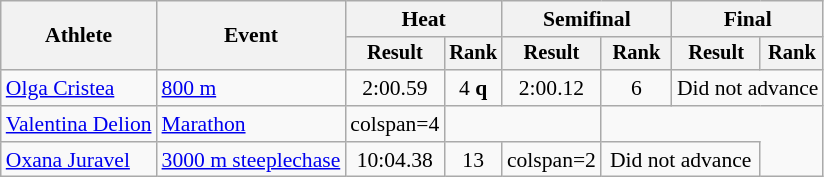<table class=wikitable style="font-size:90%">
<tr>
<th rowspan="2">Athlete</th>
<th rowspan="2">Event</th>
<th colspan="2">Heat</th>
<th colspan="2">Semifinal</th>
<th colspan="2">Final</th>
</tr>
<tr style="font-size:95%">
<th>Result</th>
<th>Rank</th>
<th>Result</th>
<th>Rank</th>
<th>Result</th>
<th>Rank</th>
</tr>
<tr align=center>
<td align=left><a href='#'>Olga Cristea</a></td>
<td align=left><a href='#'>800 m</a></td>
<td>2:00.59</td>
<td>4 <strong>q</strong></td>
<td>2:00.12</td>
<td>6</td>
<td colspan=2>Did not advance</td>
</tr>
<tr align=center>
<td align=left><a href='#'>Valentina Delion</a></td>
<td align=left><a href='#'>Marathon</a></td>
<td>colspan=4 </td>
<td colspan=2></td>
</tr>
<tr align=center>
<td align=left><a href='#'>Oxana Juravel</a></td>
<td align=left><a href='#'>3000 m steeplechase</a></td>
<td>10:04.38</td>
<td>13</td>
<td>colspan=2 </td>
<td colspan=2>Did not advance</td>
</tr>
</table>
